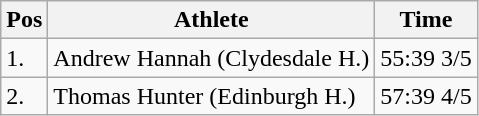<table class="wikitable">
<tr>
<th>Pos</th>
<th>Athlete</th>
<th>Time</th>
</tr>
<tr>
<td>1.</td>
<td>Andrew Hannah (Clydesdale H.)</td>
<td>55:39 3/5</td>
</tr>
<tr>
<td>2.</td>
<td>Thomas Hunter (Edinburgh H.)</td>
<td>57:39 4/5</td>
</tr>
</table>
